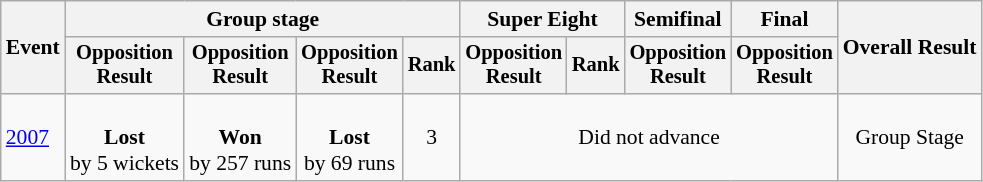<table class=wikitable style=font-size:90%;text-align:center>
<tr>
<th rowspan=2>Event</th>
<th colspan=4>Group stage</th>
<th colspan=2>Super Eight</th>
<th>Semifinal</th>
<th>Final</th>
<th rowspan=2>Overall Result</th>
</tr>
<tr style=font-size:95%>
<th>Opposition<br>Result</th>
<th>Opposition<br>Result</th>
<th>Opposition<br>Result</th>
<th>Rank</th>
<th>Opposition<br>Result</th>
<th>Rank</th>
<th>Opposition<br>Result</th>
<th>Opposition<br>Result</th>
</tr>
<tr>
<td align=left><a href='#'>2007</a></td>
<td><br><strong>Lost</strong> <br> by 5 wickets</td>
<td><br><strong>Won</strong> <br> by 257 runs</td>
<td><br><strong>Lost</strong> <br> by 69 runs</td>
<td>3</td>
<td colspan=4>Did not advance</td>
<td>Group Stage</td>
</tr>
</table>
